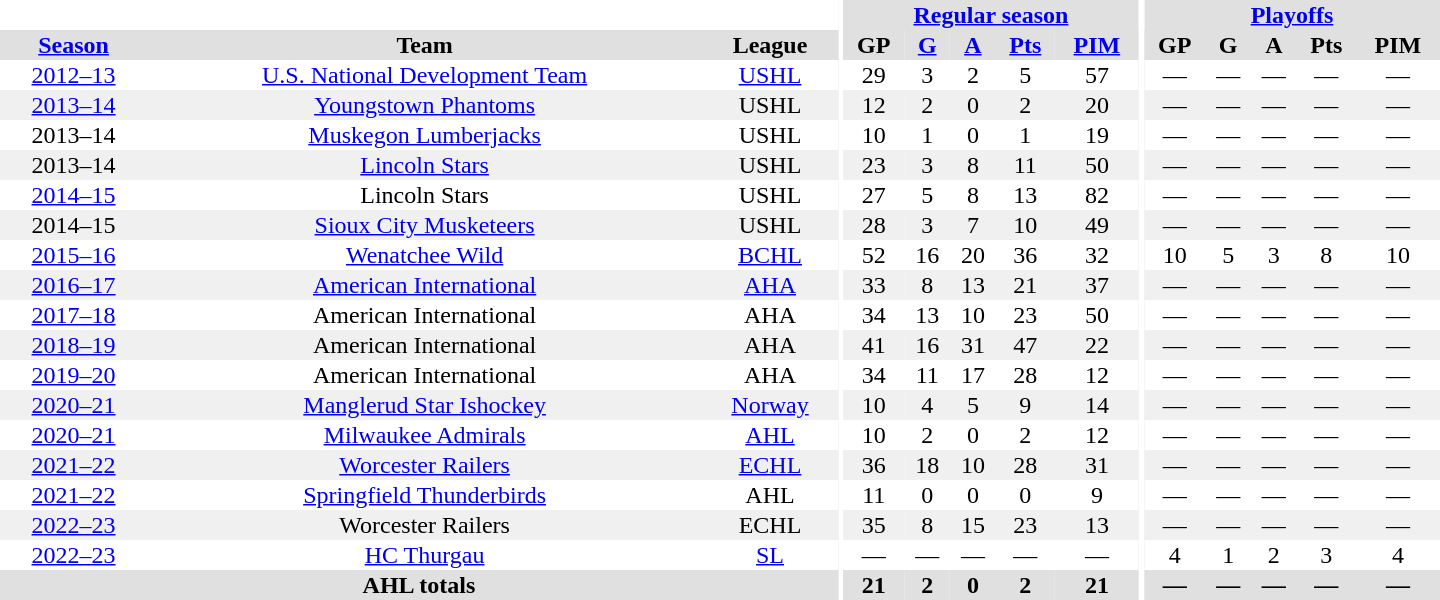<table border="0" cellpadding="1" cellspacing="0" style="text-align:center; width:60em">
<tr bgcolor="#e0e0e0">
<th colspan="3" bgcolor="#ffffff"></th>
<th rowspan="100" bgcolor="#ffffff"></th>
<th colspan="5"><a href='#'>Regular season</a></th>
<th rowspan="100" bgcolor="#ffffff"></th>
<th colspan="5"><a href='#'>Playoffs</a></th>
</tr>
<tr bgcolor="#e0e0e0">
<th><a href='#'>Season</a></th>
<th>Team</th>
<th>League</th>
<th>GP</th>
<th><a href='#'>G</a></th>
<th><a href='#'>A</a></th>
<th><a href='#'>Pts</a></th>
<th><a href='#'>PIM</a></th>
<th>GP</th>
<th>G</th>
<th>A</th>
<th>Pts</th>
<th>PIM</th>
</tr>
<tr>
<td><a href='#'>2012–13</a></td>
<td><a href='#'>U.S. National Development Team</a></td>
<td><a href='#'>USHL</a></td>
<td>29</td>
<td>3</td>
<td>2</td>
<td>5</td>
<td>57</td>
<td>—</td>
<td>—</td>
<td>—</td>
<td>—</td>
<td>—</td>
</tr>
<tr bgcolor="f0f0f0">
<td><a href='#'>2013–14</a></td>
<td><a href='#'>Youngstown Phantoms</a></td>
<td>USHL</td>
<td>12</td>
<td>2</td>
<td>0</td>
<td>2</td>
<td>20</td>
<td>—</td>
<td>—</td>
<td>—</td>
<td>—</td>
<td>—</td>
</tr>
<tr>
<td>2013–14</td>
<td><a href='#'>Muskegon Lumberjacks</a></td>
<td>USHL</td>
<td>10</td>
<td>1</td>
<td>0</td>
<td>1</td>
<td>19</td>
<td>—</td>
<td>—</td>
<td>—</td>
<td>—</td>
<td>—</td>
</tr>
<tr bgcolor="f0f0f0">
<td>2013–14</td>
<td><a href='#'>Lincoln Stars</a></td>
<td>USHL</td>
<td>23</td>
<td>3</td>
<td>8</td>
<td>11</td>
<td>50</td>
<td>—</td>
<td>—</td>
<td>—</td>
<td>—</td>
<td>—</td>
</tr>
<tr>
<td><a href='#'>2014–15</a></td>
<td>Lincoln Stars</td>
<td>USHL</td>
<td>27</td>
<td>5</td>
<td>8</td>
<td>13</td>
<td>82</td>
<td>—</td>
<td>—</td>
<td>—</td>
<td>—</td>
<td>—</td>
</tr>
<tr bgcolor="f0f0f0">
<td>2014–15</td>
<td><a href='#'>Sioux City Musketeers</a></td>
<td>USHL</td>
<td>28</td>
<td>3</td>
<td>7</td>
<td>10</td>
<td>49</td>
<td>—</td>
<td>—</td>
<td>—</td>
<td>—</td>
<td>—</td>
</tr>
<tr>
<td><a href='#'>2015–16</a></td>
<td><a href='#'>Wenatchee Wild</a></td>
<td><a href='#'>BCHL</a></td>
<td>52</td>
<td>16</td>
<td>20</td>
<td>36</td>
<td>32</td>
<td>10</td>
<td>5</td>
<td>3</td>
<td>8</td>
<td>10</td>
</tr>
<tr bgcolor="f0f0f0">
<td><a href='#'>2016–17</a></td>
<td><a href='#'>American International</a></td>
<td><a href='#'>AHA</a></td>
<td>33</td>
<td>8</td>
<td>13</td>
<td>21</td>
<td>37</td>
<td>—</td>
<td>—</td>
<td>—</td>
<td>—</td>
<td>—</td>
</tr>
<tr>
<td><a href='#'>2017–18</a></td>
<td>American International</td>
<td>AHA</td>
<td>34</td>
<td>13</td>
<td>10</td>
<td>23</td>
<td>50</td>
<td>—</td>
<td>—</td>
<td>—</td>
<td>—</td>
<td>—</td>
</tr>
<tr bgcolor="f0f0f0">
<td><a href='#'>2018–19</a></td>
<td>American International</td>
<td>AHA</td>
<td>41</td>
<td>16</td>
<td>31</td>
<td>47</td>
<td>22</td>
<td>—</td>
<td>—</td>
<td>—</td>
<td>—</td>
<td>—</td>
</tr>
<tr>
<td><a href='#'>2019–20</a></td>
<td>American International</td>
<td>AHA</td>
<td>34</td>
<td>11</td>
<td>17</td>
<td>28</td>
<td>12</td>
<td>—</td>
<td>—</td>
<td>—</td>
<td>—</td>
<td>—</td>
</tr>
<tr bgcolor="f0f0f0">
<td><a href='#'>2020–21</a></td>
<td><a href='#'>Manglerud Star Ishockey</a></td>
<td><a href='#'>Norway</a></td>
<td>10</td>
<td>4</td>
<td>5</td>
<td>9</td>
<td>14</td>
<td>—</td>
<td>—</td>
<td>—</td>
<td>—</td>
<td>—</td>
</tr>
<tr>
<td><a href='#'>2020–21</a></td>
<td><a href='#'>Milwaukee Admirals</a></td>
<td><a href='#'>AHL</a></td>
<td>10</td>
<td>2</td>
<td>0</td>
<td>2</td>
<td>12</td>
<td>—</td>
<td>—</td>
<td>—</td>
<td>—</td>
<td>—</td>
</tr>
<tr bgcolor="f0f0f0">
<td><a href='#'>2021–22</a></td>
<td><a href='#'>Worcester Railers</a></td>
<td><a href='#'>ECHL</a></td>
<td>36</td>
<td>18</td>
<td>10</td>
<td>28</td>
<td>31</td>
<td>—</td>
<td>—</td>
<td>—</td>
<td>—</td>
<td>—</td>
</tr>
<tr>
<td><a href='#'>2021–22</a></td>
<td><a href='#'>Springfield Thunderbirds</a></td>
<td>AHL</td>
<td>11</td>
<td>0</td>
<td>0</td>
<td>0</td>
<td>9</td>
<td>—</td>
<td>—</td>
<td>—</td>
<td>—</td>
<td>—</td>
</tr>
<tr bgcolor="f0f0f0">
<td><a href='#'>2022–23</a></td>
<td>Worcester Railers</td>
<td>ECHL</td>
<td>35</td>
<td>8</td>
<td>15</td>
<td>23</td>
<td>13</td>
<td>—</td>
<td>—</td>
<td>—</td>
<td>—</td>
<td>—</td>
</tr>
<tr>
<td><a href='#'>2022–23</a></td>
<td><a href='#'>HC Thurgau</a></td>
<td><a href='#'>SL</a></td>
<td>—</td>
<td>—</td>
<td>—</td>
<td>—</td>
<td>—</td>
<td>4</td>
<td>1</td>
<td>2</td>
<td>3</td>
<td>4</td>
</tr>
<tr bgcolor="#e0e0e0">
<th colspan="3">AHL totals</th>
<th>21</th>
<th>2</th>
<th>0</th>
<th>2</th>
<th>21</th>
<th>—</th>
<th>—</th>
<th>—</th>
<th>—</th>
<th>—</th>
</tr>
</table>
